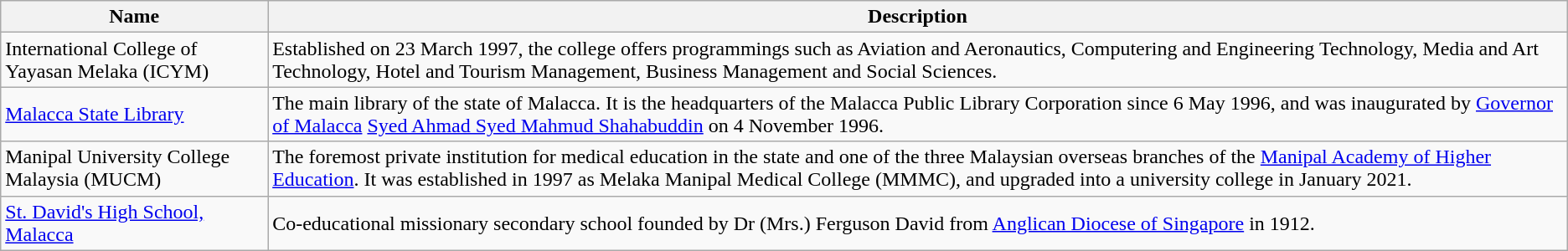<table class="wikitable">
<tr>
<th>Name</th>
<th>Description</th>
</tr>
<tr>
<td>International College of Yayasan Melaka (ICYM)</td>
<td>Established on 23 March 1997, the college offers programmings such as Aviation and Aeronautics, Computering and Engineering Technology, Media and Art Technology, Hotel and Tourism Management, Business Management and Social Sciences.</td>
</tr>
<tr>
<td><a href='#'>Malacca State Library </a></td>
<td>The main library of the state of Malacca. It is the headquarters of the Malacca Public Library Corporation since 6 May 1996, and was inaugurated by <a href='#'>Governor of Malacca</a> <a href='#'>Syed Ahmad Syed Mahmud Shahabuddin</a> on 4 November 1996.</td>
</tr>
<tr>
<td>Manipal University College Malaysia (MUCM)</td>
<td>The foremost private institution for medical education in the state and one of the three Malaysian overseas branches of the <a href='#'>Manipal Academy of Higher Education</a>. It was established in 1997 as Melaka Manipal Medical College (MMMC), and upgraded into a university college in January 2021.</td>
</tr>
<tr>
<td><a href='#'>St. David's High School, Malacca</a></td>
<td>Co-educational missionary secondary school founded by Dr (Mrs.) Ferguson David from <a href='#'>Anglican Diocese of Singapore</a> in 1912.</td>
</tr>
</table>
